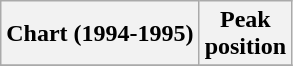<table class="wikitable sortable">
<tr>
<th align="left">Chart (1994-1995)</th>
<th style="text-align:center;">Peak<br>position</th>
</tr>
<tr>
</tr>
</table>
